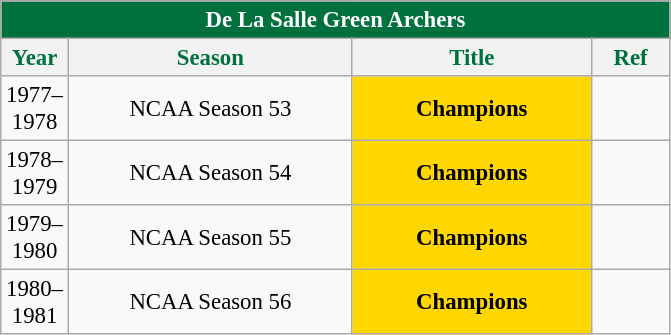<table class="wikitable sortable" style="font-size:95%; text-align:left;">
<tr>
<th colspan="4" style= "background: #00703c; color: white; text-align: center"><strong>De La Salle Green Archers</strong></th>
</tr>
<tr style="background: ffffff; color: #00703c">
<th style= "align=center; width:1em;">Year</th>
<th style= "align=center;width:12em;">Season</th>
<th style= "align=center; width:10em;">Title</th>
<th style= "align=center; width:3em;">Ref</th>
</tr>
<tr align=center>
<td>1977–1978</td>
<td>NCAA Season 53</td>
<td style="background:gold;"><strong>Champions</strong></td>
<td></td>
</tr>
<tr align=center>
<td>1978–1979</td>
<td>NCAA Season 54</td>
<td style="background:gold;"><strong>Champions</strong></td>
<td></td>
</tr>
<tr align=center>
<td>1979–1980</td>
<td>NCAA Season 55</td>
<td style="background:gold;"><strong>Champions</strong></td>
<td></td>
</tr>
<tr align=center>
<td>1980–1981</td>
<td>NCAA Season 56</td>
<td style="background:gold;"><strong>Champions</strong></td>
<td></td>
</tr>
</table>
